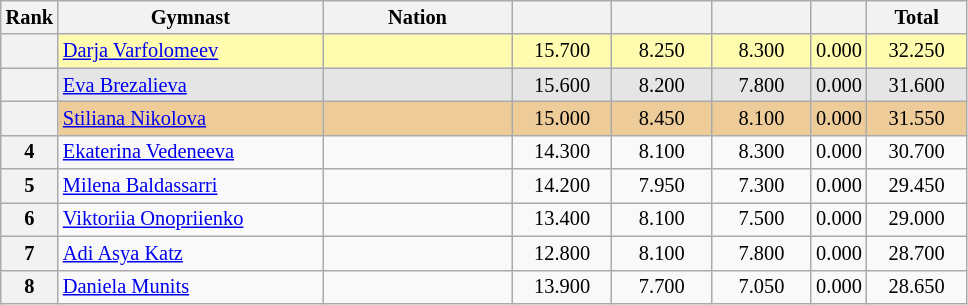<table class="wikitable sortable" style="text-align:center; font-size:85%">
<tr>
<th scope="col" style="width:20px;">Rank</th>
<th scope="col" style="width:170px;">Gymnast</th>
<th scope="col" style="width:120px;">Nation</th>
<th scope="col" style="width:60px;"></th>
<th scope="col" style="width:60px;"></th>
<th scope="col" style="width:60px;"></th>
<th scope="col" style="width:30px;"></th>
<th scope="col" style="width:60px;">Total</th>
</tr>
<tr bgcolor="fffcaf">
<th scope="row"></th>
<td align="left"><a href='#'>Darja Varfolomeev</a></td>
<td style="text-align:left;"></td>
<td>15.700</td>
<td>8.250</td>
<td>8.300</td>
<td>0.000</td>
<td>32.250</td>
</tr>
<tr bgcolor="e5e5e5">
<th scope="row"></th>
<td align="left"><a href='#'>Eva Brezalieva</a></td>
<td style="text-align:left;"></td>
<td>15.600</td>
<td>8.200</td>
<td>7.800</td>
<td>0.000</td>
<td>31.600</td>
</tr>
<tr bgcolor="eecc99">
<th scope="row"></th>
<td align="left"><a href='#'>Stiliana Nikolova</a></td>
<td style="text-align:left;"></td>
<td>15.000</td>
<td>8.450</td>
<td>8.100</td>
<td>0.000</td>
<td>31.550</td>
</tr>
<tr>
<th scope="row">4</th>
<td align="left"><a href='#'>Ekaterina Vedeneeva</a></td>
<td style="text-align:left;"></td>
<td>14.300</td>
<td>8.100</td>
<td>8.300</td>
<td>0.000</td>
<td>30.700</td>
</tr>
<tr>
<th scope="row">5</th>
<td align="left"><a href='#'>Milena Baldassarri</a></td>
<td style="text-align:left;"></td>
<td>14.200</td>
<td>7.950</td>
<td>7.300</td>
<td>0.000</td>
<td>29.450</td>
</tr>
<tr>
<th scope="row">6</th>
<td align="left"><a href='#'>Viktoriia Onopriienko</a></td>
<td style="text-align:left;"></td>
<td>13.400</td>
<td>8.100</td>
<td>7.500</td>
<td>0.000</td>
<td>29.000</td>
</tr>
<tr>
<th scope="row">7</th>
<td align="left"><a href='#'>Adi Asya Katz</a></td>
<td style="text-align:left;"></td>
<td>12.800</td>
<td>8.100</td>
<td>7.800</td>
<td>0.000</td>
<td>28.700</td>
</tr>
<tr>
<th scope="row">8</th>
<td align="left"><a href='#'>Daniela Munits</a></td>
<td style="text-align:left;"></td>
<td>13.900</td>
<td>7.700</td>
<td>7.050</td>
<td>0.000</td>
<td>28.650</td>
</tr>
</table>
